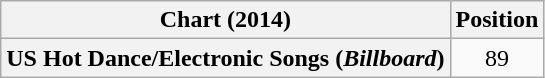<table class="wikitable plainrowheaders" style="text-align:center;">
<tr>
<th>Chart (2014)</th>
<th>Position</th>
</tr>
<tr>
<th scope="row">US Hot Dance/Electronic Songs (<em>Billboard</em>)</th>
<td>89</td>
</tr>
</table>
